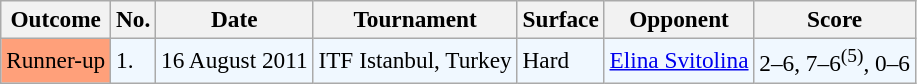<table class="sortable wikitable" style=font-size:97%>
<tr>
<th>Outcome</th>
<th>No.</th>
<th>Date</th>
<th>Tournament</th>
<th>Surface</th>
<th>Opponent</th>
<th class="unsortable">Score</th>
</tr>
<tr style="background:#f0f8ff;">
<td style="background:#ffa07a;">Runner-up</td>
<td>1.</td>
<td>16 August 2011</td>
<td>ITF Istanbul, Turkey</td>
<td>Hard</td>
<td> <a href='#'>Elina Svitolina</a></td>
<td>2–6, 7–6<sup>(5)</sup>, 0–6</td>
</tr>
</table>
